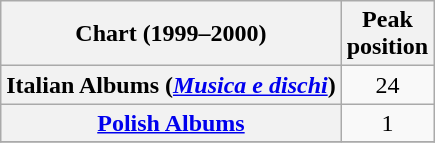<table class="wikitable sortable plainrowheaders" style="text-align:center">
<tr>
<th scope="col">Chart (1999–2000)</th>
<th scope="col">Peak<br>position</th>
</tr>
<tr>
<th scope="row">Italian Albums (<em><a href='#'>Musica e dischi</a></em>)</th>
<td>24</td>
</tr>
<tr>
<th scope="row"><a href='#'>Polish Albums</a></th>
<td>1</td>
</tr>
<tr>
</tr>
</table>
